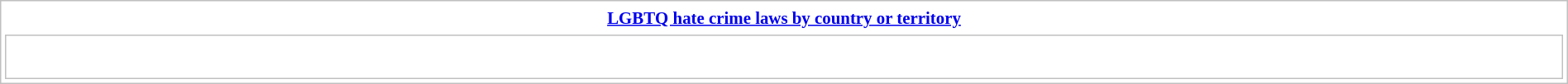<table class="collapsible collapsed" style=" text-align: left; border: 1px solid silver; margin: 0.2em auto auto; width:100%; clear: both; padding: 1px;">
<tr>
<th style=" font-size:87%; padding:0.2em 0.3em; text-align: center; "><span><a href='#'>LGBTQ hate crime laws by country or territory</a></span></th>
</tr>
<tr>
<td style="border: solid 1px silver; padding: 8px; "><br><div></div></td>
</tr>
</table>
